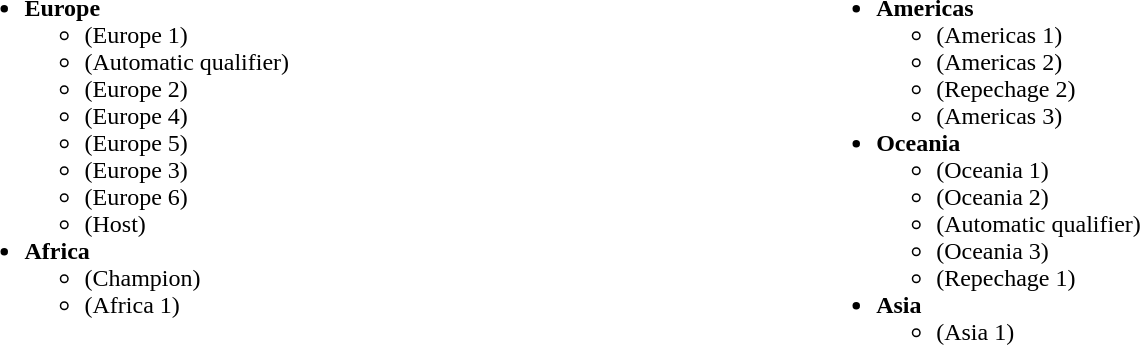<table table width=90%>
<tr>
<td width=50% valign="top"><br><ul><li><strong>Europe</strong><ul><li> (Europe 1)</li><li> (Automatic qualifier)</li><li> (Europe 2)</li><li> (Europe 4)</li><li> (Europe 5)</li><li> (Europe 3)</li><li> (Europe 6)</li><li> (Host)</li></ul></li><li><strong>Africa</strong><ul><li> (Champion)</li><li> (Africa 1)</li></ul></li></ul></td>
<td width=50% valign="top"><br><ul><li><strong>Americas</strong><ul><li> (Americas 1)</li><li> (Americas 2)</li><li> (Repechage 2)</li><li> (Americas 3)</li></ul></li><li><strong>Oceania</strong><ul><li> (Oceania 1)</li><li> (Oceania 2)</li><li> (Automatic qualifier)</li><li> (Oceania 3)</li><li> (Repechage 1)</li></ul></li><li><strong>Asia</strong><ul><li> (Asia 1)</li></ul></li></ul></td>
</tr>
</table>
